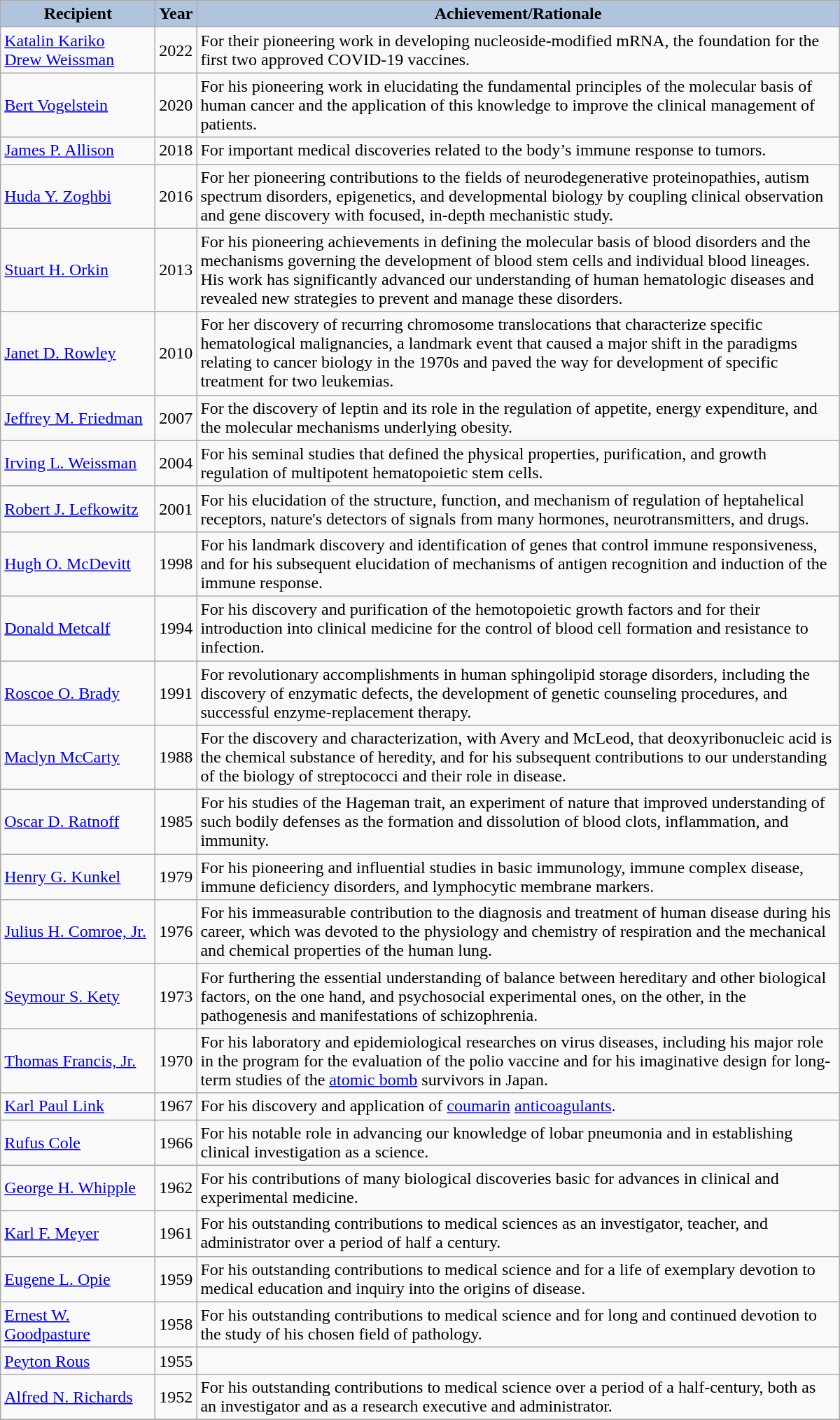<table class="wikitable sortable" width=800em>
<tr style="text-align:center;">
<th style="background:#B0C4DE;" width="140px">Recipient</th>
<th style="background:#B0C4DE;">Year</th>
<th style="background:#B0C4DE;">Achievement/Rationale</th>
</tr>
<tr>
<td><a href='#'>Katalin Kariko</a><br> <a href='#'>Drew Weissman</a></td>
<td>2022</td>
<td>For their pioneering work in developing nucleoside-modified mRNA, the foundation for the first two approved COVID-19 vaccines.</td>
</tr>
<tr>
<td><a href='#'>Bert Vogelstein</a></td>
<td>2020</td>
<td>For his pioneering work in elucidating the fundamental principles of the molecular basis of human cancer and the application of this knowledge to improve the clinical management of patients.</td>
</tr>
<tr>
<td><a href='#'>James P. Allison</a></td>
<td>2018</td>
<td>For important medical discoveries related to the body’s immune response to tumors.</td>
</tr>
<tr>
<td><a href='#'>Huda Y. Zoghbi</a></td>
<td>2016</td>
<td>For her pioneering contributions to the fields of neurodegenerative proteinopathies, autism spectrum disorders, epigenetics, and developmental biology by coupling clinical observation and gene discovery with focused, in-depth mechanistic study.</td>
</tr>
<tr>
<td><a href='#'>Stuart H. Orkin</a></td>
<td>2013</td>
<td>For his pioneering achievements in defining the molecular basis of blood disorders and the mechanisms governing the development of blood stem cells and individual blood lineages. His work has significantly advanced our understanding of human hematologic diseases and revealed new strategies to prevent and manage these disorders.</td>
</tr>
<tr>
<td><a href='#'>Janet D. Rowley</a></td>
<td>2010</td>
<td>For her discovery of recurring chromosome translocations that characterize specific hematological malignancies, a landmark event that caused a major shift in the paradigms relating to cancer biology in the 1970s and paved the way for development of specific treatment for two leukemias.</td>
</tr>
<tr>
<td><a href='#'>Jeffrey M. Friedman</a></td>
<td>2007</td>
<td>For the discovery of leptin and its role in the regulation of appetite, energy expenditure, and the molecular mechanisms underlying obesity.</td>
</tr>
<tr>
<td><a href='#'>Irving L. Weissman</a></td>
<td>2004</td>
<td>For his seminal studies that defined the physical properties, purification, and growth regulation of multipotent hematopoietic stem cells.</td>
</tr>
<tr>
<td><a href='#'>Robert J. Lefkowitz</a></td>
<td>2001</td>
<td>For his elucidation of the structure, function, and mechanism of regulation of heptahelical receptors, nature's detectors of signals from many hormones, neurotransmitters, and drugs.</td>
</tr>
<tr>
<td><a href='#'>Hugh O. McDevitt</a></td>
<td>1998</td>
<td>For his landmark discovery and identification of genes that control immune responsiveness, and for his subsequent elucidation of mechanisms of antigen recognition and induction of the immune response.</td>
</tr>
<tr>
<td><a href='#'>Donald Metcalf</a></td>
<td>1994</td>
<td>For his discovery and purification of the hemotopoietic growth factors and for their introduction into clinical medicine for the control of blood cell formation and resistance to infection.</td>
</tr>
<tr>
<td><a href='#'>Roscoe O. Brady</a></td>
<td>1991</td>
<td>For revolutionary accomplishments in human sphingolipid storage disorders, including the discovery of enzymatic defects, the development of genetic counseling procedures, and successful enzyme-replacement therapy.</td>
</tr>
<tr>
<td><a href='#'>Maclyn McCarty</a></td>
<td>1988</td>
<td>For the discovery and characterization, with Avery and McLeod, that deoxyribonucleic acid is the chemical substance of heredity, and for his subsequent contributions to our understanding of the biology of streptococci and their role in disease.</td>
</tr>
<tr>
<td><a href='#'>Oscar D. Ratnoff</a></td>
<td>1985</td>
<td>For his studies of the Hageman trait, an experiment of nature that improved understanding of such bodily defenses as the formation and dissolution of blood clots, inflammation, and immunity.</td>
</tr>
<tr>
<td><a href='#'>Henry G. Kunkel</a></td>
<td>1979</td>
<td>For his pioneering and influential studies in basic immunology, immune complex disease, immune deficiency disorders, and lymphocytic membrane markers.</td>
</tr>
<tr>
<td><a href='#'>Julius H. Comroe, Jr.</a></td>
<td>1976</td>
<td>For his immeasurable contribution to the diagnosis and treatment of human disease during his career, which was devoted to the physiology and chemistry of respiration and the mechanical and chemical properties of the human lung.</td>
</tr>
<tr>
<td><a href='#'>Seymour S. Kety</a></td>
<td>1973</td>
<td>For furthering the essential understanding of balance between hereditary and other biological factors, on the one hand, and psychosocial experimental ones, on the other, in the pathogenesis and manifestations of schizophrenia.</td>
</tr>
<tr>
<td><a href='#'>Thomas Francis, Jr.</a></td>
<td>1970</td>
<td>For his laboratory and epidemiological researches on virus diseases, including his major role in the program for the evaluation of the polio vaccine and for his imaginative design for long-term studies of the <a href='#'>atomic bomb</a> survivors in Japan.</td>
</tr>
<tr>
<td><a href='#'>Karl Paul Link</a></td>
<td>1967</td>
<td>For his discovery and application of <a href='#'>coumarin</a> <a href='#'>anticoagulants</a>.</td>
</tr>
<tr>
<td><a href='#'>Rufus Cole</a></td>
<td>1966</td>
<td>For his notable role in advancing our knowledge of lobar pneumonia and in establishing clinical investigation as a science.</td>
</tr>
<tr>
<td><a href='#'>George H. Whipple</a></td>
<td>1962</td>
<td>For his contributions of many biological discoveries basic for advances in clinical and experimental medicine.</td>
</tr>
<tr>
<td><a href='#'>Karl F. Meyer</a></td>
<td>1961</td>
<td>For his outstanding contributions to medical sciences as an investigator, teacher, and administrator over a period of half a century.</td>
</tr>
<tr>
<td><a href='#'>Eugene L. Opie</a></td>
<td>1959</td>
<td>For his outstanding contributions to medical science and for a life of exemplary devotion to medical education and inquiry into the origins of disease.</td>
</tr>
<tr>
<td><a href='#'>Ernest W. Goodpasture</a></td>
<td>1958</td>
<td>For his outstanding contributions to medical science and for long and continued devotion to the study of his chosen field of pathology.</td>
</tr>
<tr>
<td><a href='#'>Peyton Rous</a></td>
<td>1955</td>
</tr>
<tr>
<td><a href='#'>Alfred N. Richards</a></td>
<td>1952</td>
<td>For his outstanding contributions to medical science over a period of a half-century, both as an investigator and as a research executive and administrator.</td>
</tr>
<tr>
</tr>
</table>
